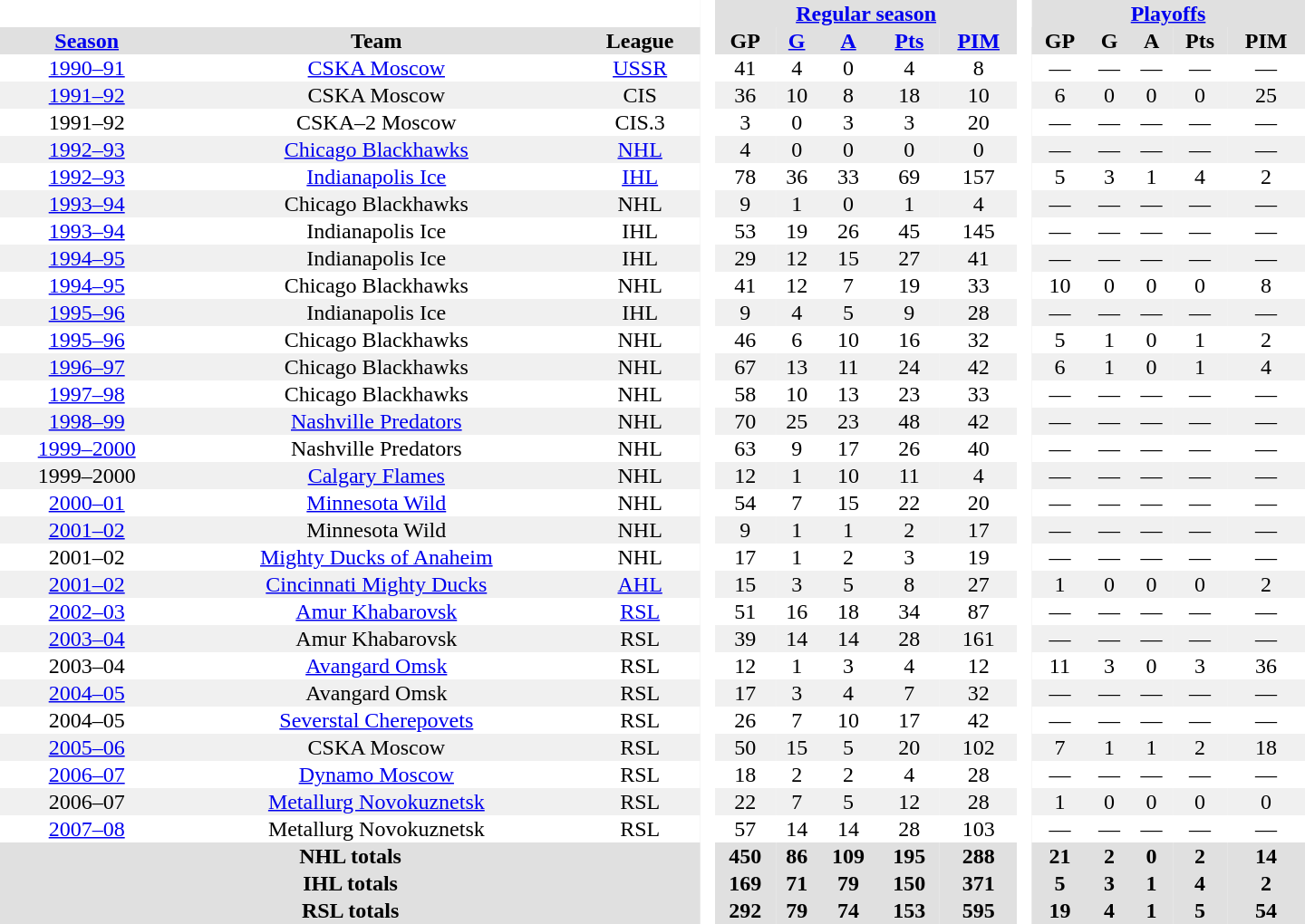<table border="0" cellpadding="1" cellspacing="0" style="text-align:center; width:60em">
<tr bgcolor="#e0e0e0">
<th colspan="3" bgcolor="#ffffff"> </th>
<th rowspan="99" bgcolor="#ffffff"> </th>
<th colspan="5"><a href='#'>Regular season</a></th>
<th rowspan="99" bgcolor="#ffffff"> </th>
<th colspan="5"><a href='#'>Playoffs</a></th>
</tr>
<tr bgcolor="#e0e0e0">
<th><a href='#'>Season</a></th>
<th>Team</th>
<th>League</th>
<th>GP</th>
<th><a href='#'>G</a></th>
<th><a href='#'>A</a></th>
<th><a href='#'>Pts</a></th>
<th><a href='#'>PIM</a></th>
<th>GP</th>
<th>G</th>
<th>A</th>
<th>Pts</th>
<th>PIM</th>
</tr>
<tr>
<td><a href='#'>1990–91</a></td>
<td><a href='#'>CSKA Moscow</a></td>
<td><a href='#'>USSR</a></td>
<td>41</td>
<td>4</td>
<td>0</td>
<td>4</td>
<td>8</td>
<td>—</td>
<td>—</td>
<td>—</td>
<td>—</td>
<td>—</td>
</tr>
<tr bgcolor="#f0f0f0">
<td><a href='#'>1991–92</a></td>
<td>CSKA Moscow</td>
<td>CIS</td>
<td>36</td>
<td>10</td>
<td>8</td>
<td>18</td>
<td>10</td>
<td>6</td>
<td>0</td>
<td>0</td>
<td>0</td>
<td>25</td>
</tr>
<tr>
<td>1991–92</td>
<td>CSKA–2 Moscow</td>
<td>CIS.3</td>
<td>3</td>
<td>0</td>
<td>3</td>
<td>3</td>
<td>20</td>
<td>—</td>
<td>—</td>
<td>—</td>
<td>—</td>
<td>—</td>
</tr>
<tr bgcolor="#f0f0f0">
<td><a href='#'>1992–93</a></td>
<td><a href='#'>Chicago Blackhawks</a></td>
<td><a href='#'>NHL</a></td>
<td>4</td>
<td>0</td>
<td>0</td>
<td>0</td>
<td>0</td>
<td>—</td>
<td>—</td>
<td>—</td>
<td>—</td>
<td>—</td>
</tr>
<tr>
<td><a href='#'>1992–93</a></td>
<td><a href='#'>Indianapolis Ice</a></td>
<td><a href='#'>IHL</a></td>
<td>78</td>
<td>36</td>
<td>33</td>
<td>69</td>
<td>157</td>
<td>5</td>
<td>3</td>
<td>1</td>
<td>4</td>
<td>2</td>
</tr>
<tr bgcolor="#f0f0f0">
<td><a href='#'>1993–94</a></td>
<td>Chicago Blackhawks</td>
<td>NHL</td>
<td>9</td>
<td>1</td>
<td>0</td>
<td>1</td>
<td>4</td>
<td>—</td>
<td>—</td>
<td>—</td>
<td>—</td>
<td>—</td>
</tr>
<tr>
<td><a href='#'>1993–94</a></td>
<td>Indianapolis Ice</td>
<td>IHL</td>
<td>53</td>
<td>19</td>
<td>26</td>
<td>45</td>
<td>145</td>
<td>—</td>
<td>—</td>
<td>—</td>
<td>—</td>
<td>—</td>
</tr>
<tr bgcolor="#f0f0f0">
<td><a href='#'>1994–95</a></td>
<td>Indianapolis Ice</td>
<td>IHL</td>
<td>29</td>
<td>12</td>
<td>15</td>
<td>27</td>
<td>41</td>
<td>—</td>
<td>—</td>
<td>—</td>
<td>—</td>
<td>—</td>
</tr>
<tr>
<td><a href='#'>1994–95</a></td>
<td>Chicago Blackhawks</td>
<td>NHL</td>
<td>41</td>
<td>12</td>
<td>7</td>
<td>19</td>
<td>33</td>
<td>10</td>
<td>0</td>
<td>0</td>
<td>0</td>
<td>8</td>
</tr>
<tr bgcolor="#f0f0f0">
<td><a href='#'>1995–96</a></td>
<td>Indianapolis Ice</td>
<td>IHL</td>
<td>9</td>
<td>4</td>
<td>5</td>
<td>9</td>
<td>28</td>
<td>—</td>
<td>—</td>
<td>—</td>
<td>—</td>
<td>—</td>
</tr>
<tr>
<td><a href='#'>1995–96</a></td>
<td>Chicago Blackhawks</td>
<td>NHL</td>
<td>46</td>
<td>6</td>
<td>10</td>
<td>16</td>
<td>32</td>
<td>5</td>
<td>1</td>
<td>0</td>
<td>1</td>
<td>2</td>
</tr>
<tr bgcolor="#f0f0f0">
<td><a href='#'>1996–97</a></td>
<td>Chicago Blackhawks</td>
<td>NHL</td>
<td>67</td>
<td>13</td>
<td>11</td>
<td>24</td>
<td>42</td>
<td>6</td>
<td>1</td>
<td>0</td>
<td>1</td>
<td>4</td>
</tr>
<tr>
<td><a href='#'>1997–98</a></td>
<td>Chicago Blackhawks</td>
<td>NHL</td>
<td>58</td>
<td>10</td>
<td>13</td>
<td>23</td>
<td>33</td>
<td>—</td>
<td>—</td>
<td>—</td>
<td>—</td>
<td>—</td>
</tr>
<tr bgcolor="#f0f0f0">
<td><a href='#'>1998–99</a></td>
<td><a href='#'>Nashville Predators</a></td>
<td>NHL</td>
<td>70</td>
<td>25</td>
<td>23</td>
<td>48</td>
<td>42</td>
<td>—</td>
<td>—</td>
<td>—</td>
<td>—</td>
<td>—</td>
</tr>
<tr>
<td><a href='#'>1999–2000</a></td>
<td>Nashville Predators</td>
<td>NHL</td>
<td>63</td>
<td>9</td>
<td>17</td>
<td>26</td>
<td>40</td>
<td>—</td>
<td>—</td>
<td>—</td>
<td>—</td>
<td>—</td>
</tr>
<tr bgcolor="#f0f0f0">
<td>1999–2000</td>
<td><a href='#'>Calgary Flames</a></td>
<td>NHL</td>
<td>12</td>
<td>1</td>
<td>10</td>
<td>11</td>
<td>4</td>
<td>—</td>
<td>—</td>
<td>—</td>
<td>—</td>
<td>—</td>
</tr>
<tr>
<td><a href='#'>2000–01</a></td>
<td><a href='#'>Minnesota Wild</a></td>
<td>NHL</td>
<td>54</td>
<td>7</td>
<td>15</td>
<td>22</td>
<td>20</td>
<td>—</td>
<td>—</td>
<td>—</td>
<td>—</td>
<td>—</td>
</tr>
<tr bgcolor="#f0f0f0">
<td><a href='#'>2001–02</a></td>
<td>Minnesota Wild</td>
<td>NHL</td>
<td>9</td>
<td>1</td>
<td>1</td>
<td>2</td>
<td>17</td>
<td>—</td>
<td>—</td>
<td>—</td>
<td>—</td>
<td>—</td>
</tr>
<tr>
<td>2001–02</td>
<td><a href='#'>Mighty Ducks of Anaheim</a></td>
<td>NHL</td>
<td>17</td>
<td>1</td>
<td>2</td>
<td>3</td>
<td>19</td>
<td>—</td>
<td>—</td>
<td>—</td>
<td>—</td>
<td>—</td>
</tr>
<tr bgcolor="#f0f0f0">
<td><a href='#'>2001–02</a></td>
<td><a href='#'>Cincinnati Mighty Ducks</a></td>
<td><a href='#'>AHL</a></td>
<td>15</td>
<td>3</td>
<td>5</td>
<td>8</td>
<td>27</td>
<td>1</td>
<td>0</td>
<td>0</td>
<td>0</td>
<td>2</td>
</tr>
<tr>
<td><a href='#'>2002–03</a></td>
<td><a href='#'>Amur Khabarovsk</a></td>
<td><a href='#'>RSL</a></td>
<td>51</td>
<td>16</td>
<td>18</td>
<td>34</td>
<td>87</td>
<td>—</td>
<td>—</td>
<td>—</td>
<td>—</td>
<td>—</td>
</tr>
<tr bgcolor="#f0f0f0">
<td><a href='#'>2003–04</a></td>
<td>Amur Khabarovsk</td>
<td>RSL</td>
<td>39</td>
<td>14</td>
<td>14</td>
<td>28</td>
<td>161</td>
<td>—</td>
<td>—</td>
<td>—</td>
<td>—</td>
<td>—</td>
</tr>
<tr>
<td>2003–04</td>
<td><a href='#'>Avangard Omsk</a></td>
<td>RSL</td>
<td>12</td>
<td>1</td>
<td>3</td>
<td>4</td>
<td>12</td>
<td>11</td>
<td>3</td>
<td>0</td>
<td>3</td>
<td>36</td>
</tr>
<tr bgcolor="#f0f0f0">
<td><a href='#'>2004–05</a></td>
<td>Avangard Omsk</td>
<td>RSL</td>
<td>17</td>
<td>3</td>
<td>4</td>
<td>7</td>
<td>32</td>
<td>—</td>
<td>—</td>
<td>—</td>
<td>—</td>
<td>—</td>
</tr>
<tr>
<td>2004–05</td>
<td><a href='#'>Severstal Cherepovets</a></td>
<td>RSL</td>
<td>26</td>
<td>7</td>
<td>10</td>
<td>17</td>
<td>42</td>
<td>—</td>
<td>—</td>
<td>—</td>
<td>—</td>
<td>—</td>
</tr>
<tr bgcolor="#f0f0f0">
<td><a href='#'>2005–06</a></td>
<td>CSKA Moscow</td>
<td>RSL</td>
<td>50</td>
<td>15</td>
<td>5</td>
<td>20</td>
<td>102</td>
<td>7</td>
<td>1</td>
<td>1</td>
<td>2</td>
<td>18</td>
</tr>
<tr>
<td><a href='#'>2006–07</a></td>
<td><a href='#'>Dynamo Moscow</a></td>
<td>RSL</td>
<td>18</td>
<td>2</td>
<td>2</td>
<td>4</td>
<td>28</td>
<td>—</td>
<td>—</td>
<td>—</td>
<td>—</td>
<td>—</td>
</tr>
<tr bgcolor="#f0f0f0">
<td>2006–07</td>
<td><a href='#'>Metallurg Novokuznetsk</a></td>
<td>RSL</td>
<td>22</td>
<td>7</td>
<td>5</td>
<td>12</td>
<td>28</td>
<td>1</td>
<td>0</td>
<td>0</td>
<td>0</td>
<td>0</td>
</tr>
<tr>
<td><a href='#'>2007–08</a></td>
<td>Metallurg Novokuznetsk</td>
<td>RSL</td>
<td>57</td>
<td>14</td>
<td>14</td>
<td>28</td>
<td>103</td>
<td>—</td>
<td>—</td>
<td>—</td>
<td>—</td>
<td>—</td>
</tr>
<tr bgcolor="#e0e0e0">
<th colspan="3">NHL totals</th>
<th>450</th>
<th>86</th>
<th>109</th>
<th>195</th>
<th>288</th>
<th>21</th>
<th>2</th>
<th>0</th>
<th>2</th>
<th>14</th>
</tr>
<tr bgcolor="#e0e0e0">
<th colspan="3">IHL totals</th>
<th>169</th>
<th>71</th>
<th>79</th>
<th>150</th>
<th>371</th>
<th>5</th>
<th>3</th>
<th>1</th>
<th>4</th>
<th>2</th>
</tr>
<tr bgcolor="#e0e0e0">
<th colspan="3">RSL totals</th>
<th>292</th>
<th>79</th>
<th>74</th>
<th>153</th>
<th>595</th>
<th>19</th>
<th>4</th>
<th>1</th>
<th>5</th>
<th>54</th>
</tr>
</table>
